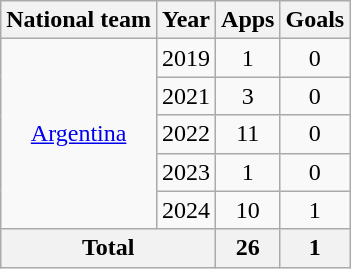<table class="wikitable" style="text-align: center;">
<tr>
<th>National team</th>
<th>Year</th>
<th>Apps</th>
<th>Goals</th>
</tr>
<tr>
<td rowspan="5"><a href='#'>Argentina</a></td>
<td>2019</td>
<td>1</td>
<td>0</td>
</tr>
<tr>
<td>2021</td>
<td>3</td>
<td>0</td>
</tr>
<tr>
<td>2022</td>
<td>11</td>
<td>0</td>
</tr>
<tr>
<td>2023</td>
<td>1</td>
<td>0</td>
</tr>
<tr>
<td>2024</td>
<td>10</td>
<td>1</td>
</tr>
<tr>
<th colspan="2">Total</th>
<th>26</th>
<th>1</th>
</tr>
</table>
